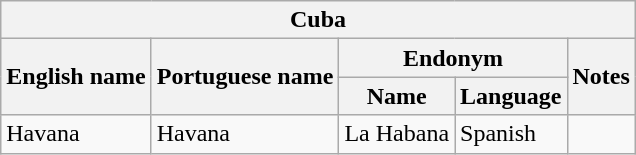<table class="wikitable sortable">
<tr>
<th colspan="5"> Cuba</th>
</tr>
<tr>
<th rowspan="2">English name</th>
<th rowspan="2">Portuguese name</th>
<th colspan="2">Endonym</th>
<th rowspan="2">Notes</th>
</tr>
<tr>
<th>Name</th>
<th>Language</th>
</tr>
<tr>
<td>Havana</td>
<td>Havana</td>
<td>La Habana</td>
<td>Spanish</td>
<td></td>
</tr>
</table>
